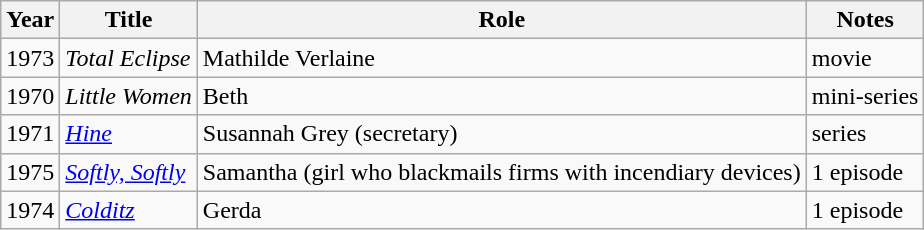<table class="wikitable sortable">
<tr>
<th>Year</th>
<th>Title</th>
<th>Role</th>
<th>Notes</th>
</tr>
<tr>
<td>1973</td>
<td><em>Total Eclipse</em></td>
<td>Mathilde Verlaine</td>
<td>movie</td>
</tr>
<tr>
<td>1970</td>
<td><em>Little Women</em></td>
<td>Beth</td>
<td>mini-series</td>
</tr>
<tr>
<td>1971</td>
<td><em><a href='#'>Hine</a></em></td>
<td>Susannah Grey (secretary)</td>
<td>series</td>
</tr>
<tr>
<td>1975</td>
<td><em><a href='#'>Softly, Softly</a></em></td>
<td>Samantha (girl who blackmails firms with incendiary devices)</td>
<td>1 episode</td>
</tr>
<tr>
<td>1974</td>
<td><em><a href='#'>Colditz</a></em></td>
<td>Gerda</td>
<td>1 episode</td>
</tr>
</table>
